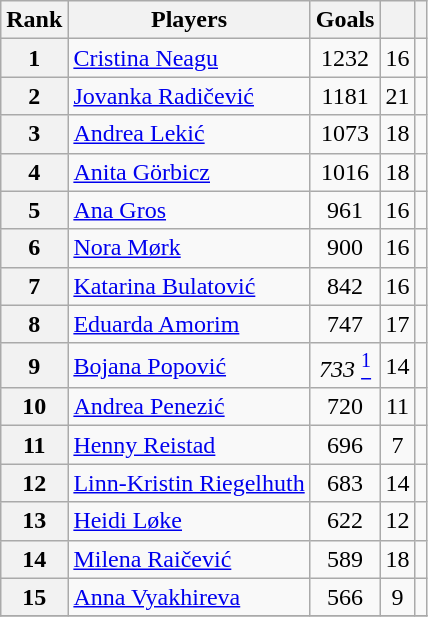<table class="wikitable">
<tr>
<th>Rank</th>
<th>Players</th>
<th>Goals</th>
<th><small></small></th>
<th><small></small></th>
</tr>
<tr>
<th rowspan="1">1</th>
<td align=left> <a href='#'>Cristina Neagu</a></td>
<td align=center>1232</td>
<td align=center>16</td>
<td></td>
</tr>
<tr>
<th rowspan="1">2</th>
<td align=left> <a href='#'>Jovanka Radičević</a></td>
<td align=center>1181</td>
<td align=center>21</td>
<td></td>
</tr>
<tr>
<th rowspan="1">3</th>
<td align=left> <a href='#'>Andrea Lekić</a></td>
<td align=center>1073</td>
<td align=center>18</td>
<td></td>
</tr>
<tr>
<th rowspan="1">4</th>
<td align=left> <a href='#'>Anita Görbicz</a></td>
<td align=center>1016</td>
<td align=center>18</td>
<td></td>
</tr>
<tr>
<th rowspan="1">5</th>
<td align=left> <a href='#'>Ana Gros</a></td>
<td align=center>961</td>
<td align=center>16</td>
<td></td>
</tr>
<tr>
<th rowspan="1">6</th>
<td align=left> <a href='#'>Nora Mørk</a></td>
<td align=center>900</td>
<td align=center>16</td>
<td></td>
</tr>
<tr>
<th rowspan="1">7</th>
<td align=left> <a href='#'>Katarina Bulatović</a></td>
<td align=center>842</td>
<td align=center>16</td>
<td></td>
</tr>
<tr>
<th rowspan="1">8</th>
<td align=left> <a href='#'>Eduarda Amorim</a></td>
<td align=center>747</td>
<td align=center>17</td>
<td></td>
</tr>
<tr>
<th rowspan="1">9</th>
<td align=left> <a href='#'>Bojana Popović</a></td>
<td align=center><em>733</em> <a href='#'><sup>1</sup></a></td>
<td align=center>14</td>
<td></td>
</tr>
<tr>
<th rowspan="1">10</th>
<td align=left> <a href='#'>Andrea Penezić</a></td>
<td align=center>720</td>
<td align=center>11</td>
<td></td>
</tr>
<tr>
<th rowspan="1">11</th>
<td align=left> <a href='#'>Henny Reistad</a></td>
<td align=center>696</td>
<td align=center>7</td>
<td></td>
</tr>
<tr>
<th rowspan="1">12</th>
<td align=left> <a href='#'>Linn-Kristin Riegelhuth</a></td>
<td align=center>683</td>
<td align=center>14</td>
<td></td>
</tr>
<tr>
<th rowspan="1">13</th>
<td align=left> <a href='#'>Heidi Løke</a></td>
<td align=center>622</td>
<td align=center>12</td>
<td></td>
</tr>
<tr>
<th rowspan="1">14</th>
<td align=left> <a href='#'>Milena Raičević</a></td>
<td align=center>589</td>
<td align=center>18</td>
<td></td>
</tr>
<tr>
<th rowspan="1">15</th>
<td align=left> <a href='#'>Anna Vyakhireva</a></td>
<td align=center>566</td>
<td align=center>9</td>
<td></td>
</tr>
<tr>
</tr>
</table>
